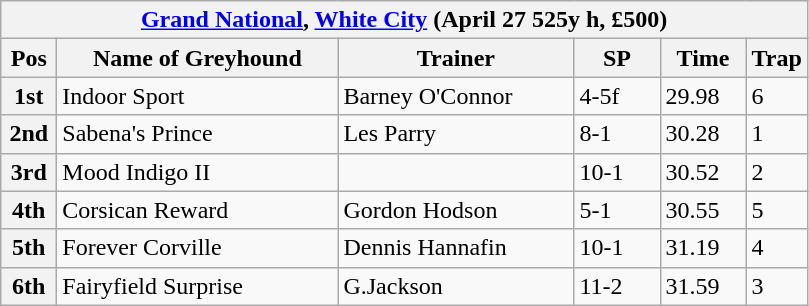<table class="wikitable">
<tr>
<th colspan="6"><a href='#'>Grand National</a>, <a href='#'>White City</a> (April 27 525y h, £500)</th>
</tr>
<tr>
<th width=30>Pos</th>
<th width=180>Name of Greyhound</th>
<th width=150>Trainer</th>
<th width=50>SP</th>
<th width=50>Time</th>
<th width=30>Trap</th>
</tr>
<tr>
<th>1st</th>
<td>Indoor Sport</td>
<td>Barney O'Connor</td>
<td>4-5f</td>
<td>29.98</td>
<td>6</td>
</tr>
<tr>
<th>2nd</th>
<td>Sabena's Prince</td>
<td>Les Parry</td>
<td>8-1</td>
<td>30.28</td>
<td>1</td>
</tr>
<tr>
<th>3rd</th>
<td>Mood Indigo II</td>
<td></td>
<td>10-1</td>
<td>30.52</td>
<td>2</td>
</tr>
<tr>
<th>4th</th>
<td>Corsican Reward</td>
<td>Gordon Hodson</td>
<td>5-1</td>
<td>30.55</td>
<td>5</td>
</tr>
<tr>
<th>5th</th>
<td>Forever Corville</td>
<td>Dennis Hannafin</td>
<td>10-1</td>
<td>31.19</td>
<td>4</td>
</tr>
<tr>
<th>6th</th>
<td>Fairyfield Surprise</td>
<td>G.Jackson</td>
<td>11-2</td>
<td>31.59</td>
<td>3</td>
</tr>
</table>
